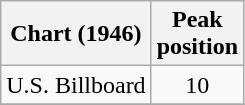<table class="wikitable sortable">
<tr>
<th align="left">Chart (1946)</th>
<th align="left">Peak<br>position</th>
</tr>
<tr>
<td align="left">U.S. Billboard</td>
<td style="text-align:center;">10</td>
</tr>
<tr>
</tr>
</table>
